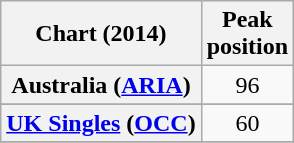<table class="wikitable sortable plainrowheaders" style="text-align:center">
<tr>
<th scope="col">Chart (2014)</th>
<th scope="col">Peak<br>position</th>
</tr>
<tr>
<th scope="row">Australia (<a href='#'>ARIA</a>)</th>
<td>96</td>
</tr>
<tr>
</tr>
<tr>
</tr>
<tr>
<th scope="row"><a href='#'>UK Singles</a> (<a href='#'>OCC</a>)</th>
<td>60</td>
</tr>
<tr>
</tr>
</table>
